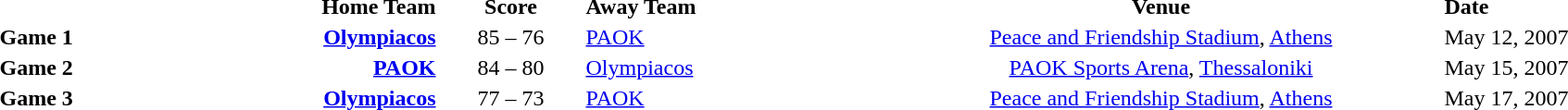<table style="text-align:center" cellpadding=1 border=0>
<tr>
<th width=100></th>
<th width=210 align=right>Home Team</th>
<th width=100>Score</th>
<th width=210 align=left>Away Team</th>
<th width=400>Venue</th>
<th width=200 align=left>Date</th>
</tr>
<tr>
<td align=left><strong>Game 1</strong></td>
<td align=right><strong><a href='#'>Olympiacos</a></strong></td>
<td>85 – 76</td>
<td align=left><a href='#'>PAOK</a></td>
<td><a href='#'>Peace and Friendship Stadium</a>, <a href='#'>Athens</a></td>
<td align=left>May 12, 2007</td>
</tr>
<tr>
<td align=left><strong>Game 2</strong></td>
<td align=right><strong><a href='#'>PAOK</a></strong></td>
<td>84 – 80</td>
<td align=left><a href='#'>Olympiacos</a></td>
<td><a href='#'>PAOK Sports Arena</a>, <a href='#'>Thessaloniki</a></td>
<td align=left>May 15, 2007</td>
</tr>
<tr>
<td align=left><strong>Game 3</strong></td>
<td align=right><strong><a href='#'>Olympiacos</a></strong></td>
<td>77 – 73</td>
<td align=left><a href='#'>PAOK</a></td>
<td><a href='#'>Peace and Friendship Stadium</a>, <a href='#'>Athens</a></td>
<td align=left>May 17, 2007</td>
</tr>
</table>
